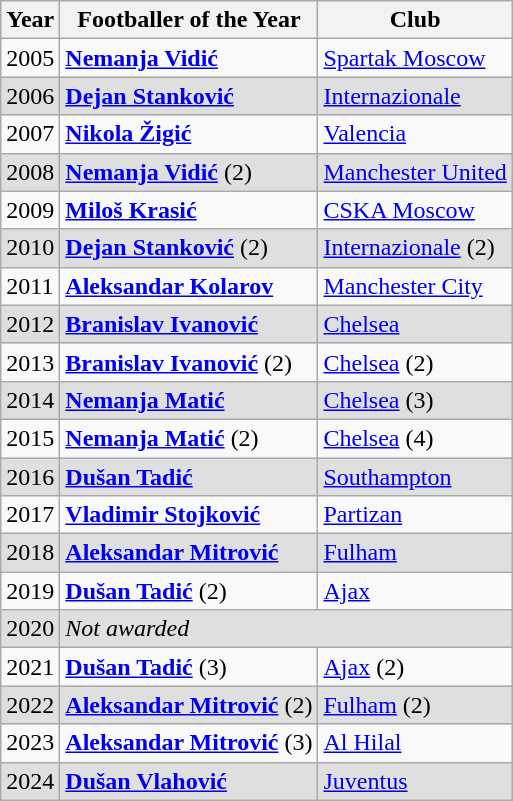<table class="wikitable">
<tr>
<th><strong>Year</strong></th>
<th><strong>Footballer of the Year</strong></th>
<th><strong>Club</strong></th>
</tr>
<tr>
<td>2005</td>
<td><strong><a href='#'>Nemanja Vidić</a></strong></td>
<td> <a href='#'>Spartak Moscow</a></td>
</tr>
<tr bgcolor=#DFDFDF>
<td>2006</td>
<td><strong><a href='#'>Dejan Stanković</a></strong></td>
<td> <a href='#'>Internazionale</a></td>
</tr>
<tr>
<td>2007</td>
<td><strong><a href='#'>Nikola Žigić</a></strong></td>
<td> <a href='#'>Valencia</a></td>
</tr>
<tr bgcolor=#DFDFDF>
<td>2008</td>
<td><strong><a href='#'>Nemanja Vidić</a></strong> (2)</td>
<td> <a href='#'>Manchester United</a></td>
</tr>
<tr>
<td>2009</td>
<td><strong><a href='#'>Miloš Krasić</a></strong></td>
<td> <a href='#'>CSKA Moscow</a></td>
</tr>
<tr bgcolor=#DFDFDF>
<td>2010</td>
<td><strong><a href='#'>Dejan Stanković</a></strong> (2)</td>
<td> <a href='#'>Internazionale</a> (2)</td>
</tr>
<tr>
<td>2011</td>
<td><strong><a href='#'>Aleksandar Kolarov</a></strong></td>
<td> <a href='#'>Manchester City</a></td>
</tr>
<tr bgcolor=#DFDFDF>
<td>2012</td>
<td><strong><a href='#'>Branislav Ivanović</a></strong></td>
<td> <a href='#'>Chelsea</a></td>
</tr>
<tr>
<td>2013</td>
<td><strong><a href='#'>Branislav Ivanović</a></strong> (2)</td>
<td> <a href='#'>Chelsea</a> (2)</td>
</tr>
<tr bgcolor=#DFDFDF>
<td>2014</td>
<td><strong><a href='#'>Nemanja Matić</a></strong></td>
<td> <a href='#'>Chelsea</a> (3)</td>
</tr>
<tr>
<td>2015</td>
<td><strong><a href='#'>Nemanja Matić</a></strong> (2)</td>
<td> <a href='#'>Chelsea</a> (4)</td>
</tr>
<tr bgcolor=#DFDFDF>
<td>2016</td>
<td><strong><a href='#'>Dušan Tadić</a></strong></td>
<td> <a href='#'>Southampton</a></td>
</tr>
<tr>
<td>2017</td>
<td><strong><a href='#'>Vladimir Stojković</a></strong></td>
<td> <a href='#'>Partizan</a></td>
</tr>
<tr bgcolor=#DFDFDF>
<td>2018</td>
<td><strong><a href='#'>Aleksandar Mitrović</a></strong></td>
<td> <a href='#'>Fulham</a></td>
</tr>
<tr>
<td>2019</td>
<td><strong><a href='#'>Dušan Tadić</a></strong> (2)</td>
<td> <a href='#'>Ajax</a></td>
</tr>
<tr bgcolor=#DFDFDF>
<td>2020</td>
<td colspan=2><em>Not awarded</em></td>
</tr>
<tr>
<td>2021</td>
<td><strong><a href='#'>Dušan Tadić</a></strong> (3)</td>
<td> <a href='#'>Ajax</a> (2)</td>
</tr>
<tr bgcolor=#DFDFDF>
<td>2022</td>
<td><strong><a href='#'>Aleksandar Mitrović</a></strong> (2)</td>
<td> <a href='#'>Fulham</a> (2)</td>
</tr>
<tr>
<td>2023</td>
<td><strong><a href='#'>Aleksandar Mitrović</a></strong> (3)</td>
<td> <a href='#'>Al Hilal</a></td>
</tr>
<tr bgcolor=#DFDFDF>
<td>2024</td>
<td><strong><a href='#'>Dušan Vlahović</a></strong></td>
<td> <a href='#'>Juventus</a></td>
</tr>
</table>
